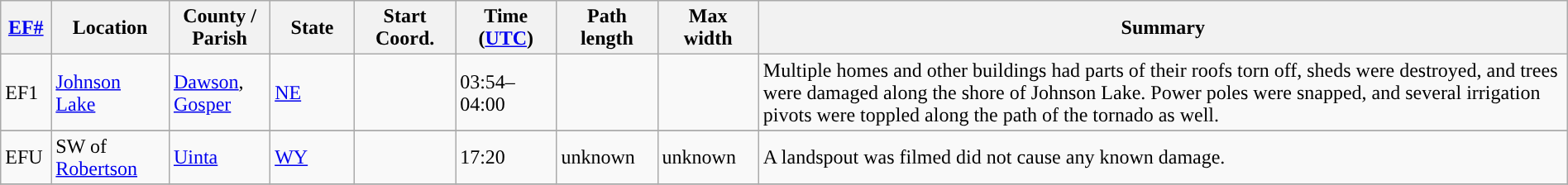<table class="wikitable sortable" style="width:100%;">
<tr>
<th scope="col" style="width:3%; text-align:center;"><a href='#'>EF#</a></th>
<th scope="col" style="width:7%; text-align:center;" class="unsortable">Location</th>
<th scope="col" style="width:6%; text-align:center;" class="unsortable">County / Parish</th>
<th scope="col" style="width:5%; text-align:center;">State</th>
<th scope="col" style="width:6%; text-align:center;">Start Coord.</th>
<th scope="col" style="width:6%; text-align:center;">Time (<a href='#'>UTC</a>)</th>
<th scope="col" style="width:6%; text-align:center;">Path length</th>
<th scope="col" style="width:6%; text-align:center;">Max width</th>
<th scope="col" class="unsortable" style="width:48%; text-align:center;">Summary</th>
</tr>
<tr>
<td>EF1</td>
<td><a href='#'>Johnson Lake</a></td>
<td><a href='#'>Dawson</a>, <a href='#'>Gosper</a></td>
<td><a href='#'>NE</a></td>
<td></td>
<td>03:54–04:00</td>
<td></td>
<td></td>
<td>Multiple homes and other buildings had parts of their roofs torn off, sheds were destroyed, and trees were damaged along the shore of Johnson Lake. Power poles were snapped, and several irrigation pivots were toppled along the path of the tornado as well.</td>
</tr>
<tr>
</tr>
<tr>
<td>EFU</td>
<td>SW of <a href='#'>Robertson</a></td>
<td><a href='#'>Uinta</a></td>
<td><a href='#'>WY</a></td>
<td></td>
<td>17:20</td>
<td>unknown</td>
<td>unknown</td>
<td>A landspout was filmed did not cause any known damage.</td>
</tr>
<tr>
</tr>
</table>
